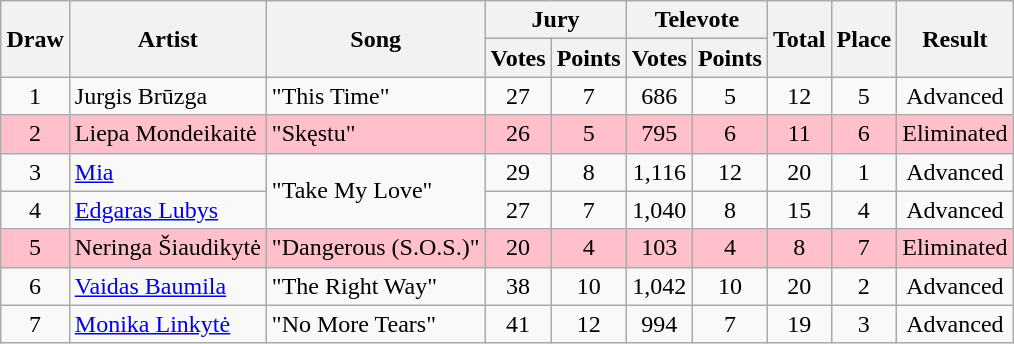<table class="sortable wikitable" style="margin: 1em auto 1em auto; text-align:center;">
<tr>
<th rowspan="2">Draw</th>
<th rowspan="2">Artist</th>
<th rowspan="2">Song</th>
<th colspan="2">Jury</th>
<th colspan="2">Televote</th>
<th rowspan="2">Total</th>
<th rowspan="2">Place</th>
<th rowspan="2">Result</th>
</tr>
<tr>
<th>Votes</th>
<th>Points</th>
<th>Votes</th>
<th>Points</th>
</tr>
<tr>
<td>1</td>
<td align="left">Jurgis Brūzga</td>
<td align="left">"This Time"</td>
<td>27</td>
<td>7</td>
<td>686</td>
<td>5</td>
<td>12</td>
<td>5</td>
<td>Advanced</td>
</tr>
<tr style="background:pink;">
<td>2</td>
<td align="left">Liepa Mondeikaitė</td>
<td align="left">"Skęstu"</td>
<td>26</td>
<td>5</td>
<td>795</td>
<td>6</td>
<td>11</td>
<td>6</td>
<td>Eliminated</td>
</tr>
<tr>
<td>3</td>
<td align="left"><a href='#'>Mia</a></td>
<td align="left" rowspan="2">"Take My Love"</td>
<td>29</td>
<td>8</td>
<td>1,116</td>
<td>12</td>
<td>20</td>
<td>1</td>
<td>Advanced</td>
</tr>
<tr>
<td>4</td>
<td align="left"><a href='#'>Edgaras Lubys</a></td>
<td>27</td>
<td>7</td>
<td>1,040</td>
<td>8</td>
<td>15</td>
<td>4</td>
<td>Advanced</td>
</tr>
<tr style="background:pink;">
<td>5</td>
<td align="left">Neringa Šiaudikytė</td>
<td align="left">"Dangerous (S.O.S.)"</td>
<td>20</td>
<td>4</td>
<td>103</td>
<td>4</td>
<td>8</td>
<td>7</td>
<td>Eliminated</td>
</tr>
<tr>
<td>6</td>
<td align="left"><a href='#'>Vaidas Baumila</a></td>
<td align="left">"The Right Way"</td>
<td>38</td>
<td>10</td>
<td>1,042</td>
<td>10</td>
<td>20</td>
<td>2</td>
<td>Advanced</td>
</tr>
<tr>
<td>7</td>
<td align="left"><a href='#'>Monika Linkytė</a></td>
<td align="left">"No More Tears"</td>
<td>41</td>
<td>12</td>
<td>994</td>
<td>7</td>
<td>19</td>
<td>3</td>
<td>Advanced</td>
</tr>
</table>
